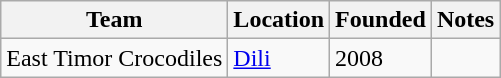<table class="wikitable">
<tr>
<th>Team</th>
<th>Location</th>
<th>Founded</th>
<th>Notes</th>
</tr>
<tr>
<td>East Timor Crocodiles</td>
<td><a href='#'>Dili</a></td>
<td>2008</td>
<td></td>
</tr>
</table>
